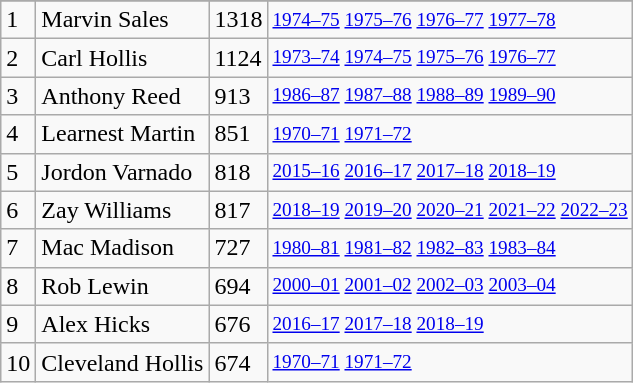<table class="wikitable">
<tr>
</tr>
<tr>
<td>1</td>
<td>Marvin Sales</td>
<td>1318</td>
<td style="font-size:80%;"><a href='#'>1974–75</a> <a href='#'>1975–76</a> <a href='#'>1976–77</a> <a href='#'>1977–78</a></td>
</tr>
<tr>
<td>2</td>
<td>Carl Hollis</td>
<td>1124</td>
<td style="font-size:80%;"><a href='#'>1973–74</a> <a href='#'>1974–75</a> <a href='#'>1975–76</a> <a href='#'>1976–77</a></td>
</tr>
<tr>
<td>3</td>
<td>Anthony Reed</td>
<td>913</td>
<td style="font-size:80%;"><a href='#'>1986–87</a> <a href='#'>1987–88</a> <a href='#'>1988–89</a> <a href='#'>1989–90</a></td>
</tr>
<tr>
<td>4</td>
<td>Learnest Martin</td>
<td>851</td>
<td style="font-size:80%;"><a href='#'>1970–71</a> <a href='#'>1971–72</a></td>
</tr>
<tr>
<td>5</td>
<td>Jordon Varnado</td>
<td>818</td>
<td style="font-size:80%;"><a href='#'>2015–16</a> <a href='#'>2016–17</a> <a href='#'>2017–18</a> <a href='#'>2018–19</a></td>
</tr>
<tr>
<td>6</td>
<td>Zay Williams</td>
<td>817</td>
<td style="font-size:80%;"><a href='#'>2018–19</a> <a href='#'>2019–20</a> <a href='#'>2020–21</a> <a href='#'>2021–22</a> <a href='#'>2022–23</a></td>
</tr>
<tr>
<td>7</td>
<td>Mac Madison</td>
<td>727</td>
<td style="font-size:80%;"><a href='#'>1980–81</a> <a href='#'>1981–82</a> <a href='#'>1982–83</a> <a href='#'>1983–84</a></td>
</tr>
<tr>
<td>8</td>
<td>Rob Lewin</td>
<td>694</td>
<td style="font-size:80%;"><a href='#'>2000–01</a> <a href='#'>2001–02</a> <a href='#'>2002–03</a> <a href='#'>2003–04</a></td>
</tr>
<tr>
<td>9</td>
<td>Alex Hicks</td>
<td>676</td>
<td style="font-size:80%;"><a href='#'>2016–17</a> <a href='#'>2017–18</a> <a href='#'>2018–19</a></td>
</tr>
<tr>
<td>10</td>
<td>Cleveland Hollis</td>
<td>674</td>
<td style="font-size:80%;"><a href='#'>1970–71</a> <a href='#'>1971–72</a></td>
</tr>
</table>
